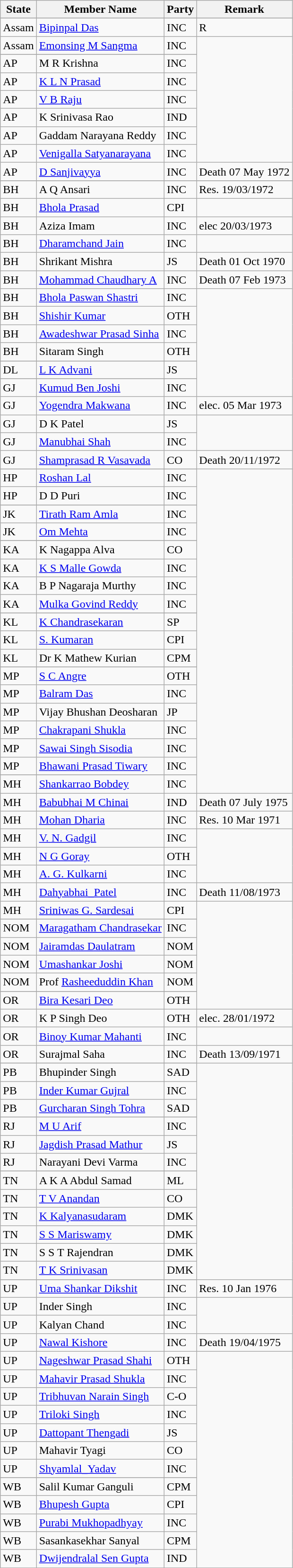<table class="wikitable sortable">
<tr>
<th>State</th>
<th>Member Name</th>
<th>Party</th>
<th>Remark</th>
</tr>
<tr>
</tr>
<tr>
<td>Assam</td>
<td><a href='#'>Bipinpal Das</a></td>
<td>INC</td>
<td>R</td>
</tr>
<tr>
<td>Assam</td>
<td><a href='#'>Emonsing M Sangma</a></td>
<td>INC</td>
</tr>
<tr>
</tr>
<tr>
<td>AP</td>
<td>M R Krishna</td>
<td>INC</td>
</tr>
<tr>
<td>AP</td>
<td><a href='#'>K L N Prasad</a></td>
<td>INC</td>
</tr>
<tr>
<td>AP</td>
<td><a href='#'>V B Raju</a></td>
<td>INC</td>
</tr>
<tr>
<td>AP</td>
<td>K Srinivasa Rao</td>
<td>IND</td>
</tr>
<tr>
<td>AP</td>
<td>Gaddam Narayana Reddy</td>
<td>INC</td>
</tr>
<tr>
<td>AP</td>
<td><a href='#'>Venigalla Satyanarayana</a></td>
<td>INC</td>
</tr>
<tr>
<td>AP</td>
<td><a href='#'>D Sanjivayya</a></td>
<td>INC</td>
<td>Death 07 May 1972</td>
</tr>
<tr>
</tr>
<tr>
<td>BH</td>
<td>A Q Ansari</td>
<td>INC</td>
<td>Res. 19/03/1972</td>
</tr>
<tr>
<td>BH</td>
<td><a href='#'>Bhola Prasad</a></td>
<td>CPI</td>
</tr>
<tr>
<td>BH</td>
<td>Aziza Imam</td>
<td>INC</td>
<td>elec 20/03/1973</td>
</tr>
<tr>
<td>BH</td>
<td><a href='#'>Dharamchand Jain</a></td>
<td>INC</td>
</tr>
<tr>
<td>BH</td>
<td>Shrikant Mishra</td>
<td>JS</td>
<td>Death 01 Oct 1970</td>
</tr>
<tr>
<td>BH</td>
<td><a href='#'>Mohammad Chaudhary A</a></td>
<td>INC</td>
<td>Death 07 Feb 1973</td>
</tr>
<tr>
<td>BH</td>
<td><a href='#'>Bhola Paswan Shastri</a></td>
<td>INC</td>
</tr>
<tr>
<td>BH</td>
<td><a href='#'>Shishir Kumar</a></td>
<td>OTH</td>
</tr>
<tr>
<td>BH</td>
<td><a href='#'>Awadeshwar Prasad Sinha</a></td>
<td>INC</td>
</tr>
<tr>
<td>BH</td>
<td>Sitaram Singh</td>
<td>OTH</td>
</tr>
<tr>
</tr>
<tr>
<td>DL</td>
<td><a href='#'>L K Advani</a></td>
<td>JS</td>
</tr>
<tr>
</tr>
<tr>
<td>GJ</td>
<td><a href='#'>Kumud Ben Joshi</a></td>
<td>INC</td>
</tr>
<tr>
<td>GJ</td>
<td><a href='#'>Yogendra Makwana</a></td>
<td>INC</td>
<td>elec. 05 Mar 1973</td>
</tr>
<tr>
<td>GJ</td>
<td>D K Patel</td>
<td>JS</td>
</tr>
<tr>
<td>GJ</td>
<td><a href='#'>Manubhai Shah</a></td>
<td>INC</td>
</tr>
<tr>
<td>GJ</td>
<td><a href='#'>Shamprasad R Vasavada</a></td>
<td>CO</td>
<td>Death 20/11/1972</td>
</tr>
<tr>
</tr>
<tr>
<td>HP</td>
<td><a href='#'>Roshan Lal</a></td>
<td>INC</td>
</tr>
<tr>
<td>HP</td>
<td>D D Puri</td>
<td>INC</td>
</tr>
<tr>
</tr>
<tr>
<td>JK</td>
<td><a href='#'>Tirath Ram Amla</a></td>
<td>INC</td>
</tr>
<tr>
<td>JK</td>
<td><a href='#'>Om Mehta</a></td>
<td>INC</td>
</tr>
<tr>
</tr>
<tr>
<td>KA</td>
<td>K Nagappa Alva</td>
<td>CO</td>
</tr>
<tr>
<td>KA</td>
<td><a href='#'>K S Malle Gowda</a></td>
<td>INC</td>
</tr>
<tr>
<td>KA</td>
<td>B P Nagaraja Murthy</td>
<td>INC</td>
</tr>
<tr>
<td>KA</td>
<td><a href='#'>Mulka Govind Reddy</a></td>
<td>INC</td>
</tr>
<tr>
</tr>
<tr>
<td>KL</td>
<td><a href='#'>K Chandrasekaran</a></td>
<td>SP</td>
</tr>
<tr>
<td>KL</td>
<td><a href='#'>S. Kumaran</a></td>
<td>CPI</td>
</tr>
<tr>
<td>KL</td>
<td>Dr K Mathew Kurian</td>
<td>CPM</td>
</tr>
<tr>
</tr>
<tr>
<td>MP</td>
<td><a href='#'>S C Angre</a></td>
<td>OTH</td>
</tr>
<tr>
<td>MP</td>
<td><a href='#'>Balram Das</a></td>
<td>INC</td>
</tr>
<tr>
<td>MP</td>
<td>Vijay Bhushan Deosharan</td>
<td>JP</td>
</tr>
<tr>
<td>MP</td>
<td><a href='#'>Chakrapani Shukla</a></td>
<td>INC</td>
</tr>
<tr>
<td>MP</td>
<td><a href='#'>Sawai Singh Sisodia</a></td>
<td>INC</td>
</tr>
<tr>
<td>MP</td>
<td><a href='#'>Bhawani Prasad Tiwary</a></td>
<td>INC</td>
</tr>
<tr>
</tr>
<tr>
<td>MH</td>
<td><a href='#'>Shankarrao Bobdey</a></td>
<td>INC</td>
</tr>
<tr>
<td>MH</td>
<td><a href='#'>Babubhai M Chinai</a></td>
<td>IND</td>
<td>Death 07 July 1975</td>
</tr>
<tr>
<td>MH</td>
<td><a href='#'>Mohan Dharia</a></td>
<td>INC</td>
<td>Res. 10 Mar 1971</td>
</tr>
<tr>
<td>MH</td>
<td><a href='#'>V. N. Gadgil</a></td>
<td>INC</td>
</tr>
<tr>
<td>MH</td>
<td><a href='#'>N G Goray</a></td>
<td>OTH</td>
</tr>
<tr>
<td>MH</td>
<td><a href='#'>A. G. Kulkarni</a></td>
<td>INC</td>
</tr>
<tr>
<td>MH</td>
<td><a href='#'>Dahyabhai_Patel</a></td>
<td>INC</td>
<td>Death 11/08/1973</td>
</tr>
<tr>
<td>MH</td>
<td><a href='#'>Sriniwas G. Sardesai</a></td>
<td>CPI</td>
</tr>
<tr>
</tr>
<tr>
<td>NOM</td>
<td><a href='#'>Maragatham Chandrasekar</a></td>
<td>INC</td>
</tr>
<tr>
<td>NOM</td>
<td><a href='#'>Jairamdas Daulatram</a></td>
<td>NOM</td>
</tr>
<tr>
<td>NOM</td>
<td><a href='#'>Umashankar Joshi</a></td>
<td>NOM</td>
</tr>
<tr>
<td>NOM</td>
<td>Prof <a href='#'>Rasheeduddin Khan</a></td>
<td>NOM</td>
</tr>
<tr>
</tr>
<tr>
<td>OR</td>
<td><a href='#'>Bira Kesari Deo</a></td>
<td>OTH</td>
</tr>
<tr>
<td>OR</td>
<td>K P Singh Deo</td>
<td>OTH</td>
<td>elec. 28/01/1972</td>
</tr>
<tr>
<td>OR</td>
<td><a href='#'>Binoy Kumar Mahanti</a></td>
<td>INC</td>
</tr>
<tr>
<td>OR</td>
<td>Surajmal Saha</td>
<td>INC</td>
<td>Death 13/09/1971</td>
</tr>
<tr>
</tr>
<tr>
<td>PB</td>
<td>Bhupinder Singh</td>
<td>SAD</td>
</tr>
<tr>
<td>PB</td>
<td><a href='#'>Inder Kumar Gujral</a></td>
<td>INC</td>
</tr>
<tr>
<td>PB</td>
<td><a href='#'>Gurcharan Singh Tohra</a></td>
<td>SAD</td>
</tr>
<tr>
</tr>
<tr>
<td>RJ</td>
<td><a href='#'>M U Arif</a></td>
<td>INC</td>
</tr>
<tr>
<td>RJ</td>
<td><a href='#'>Jagdish Prasad Mathur</a></td>
<td>JS</td>
</tr>
<tr>
<td>RJ</td>
<td>Narayani Devi Varma</td>
<td>INC</td>
</tr>
<tr>
</tr>
<tr>
<td>TN</td>
<td>A K A Abdul Samad</td>
<td>ML</td>
</tr>
<tr>
<td>TN</td>
<td><a href='#'>T V Anandan</a></td>
<td>CO</td>
</tr>
<tr>
<td>TN</td>
<td><a href='#'>K Kalyanasudaram</a></td>
<td>DMK</td>
</tr>
<tr>
<td>TN</td>
<td><a href='#'>S S Mariswamy</a></td>
<td>DMK</td>
</tr>
<tr>
<td>TN</td>
<td>S S T Rajendran</td>
<td>DMK</td>
</tr>
<tr>
<td>TN</td>
<td><a href='#'>T K Srinivasan</a></td>
<td>DMK</td>
</tr>
<tr>
</tr>
<tr>
<td>UP</td>
<td><a href='#'>Uma Shankar Dikshit</a></td>
<td>INC</td>
<td>Res. 10 Jan 1976</td>
</tr>
<tr>
<td>UP</td>
<td>Inder Singh</td>
<td>INC</td>
</tr>
<tr>
<td>UP</td>
<td>Kalyan Chand</td>
<td>INC</td>
</tr>
<tr>
<td>UP</td>
<td><a href='#'>Nawal Kishore</a></td>
<td>INC</td>
<td>Death 19/04/1975</td>
</tr>
<tr>
<td>UP</td>
<td><a href='#'>Nageshwar Prasad Shahi</a></td>
<td>OTH</td>
</tr>
<tr>
<td>UP</td>
<td><a href='#'>Mahavir Prasad Shukla</a></td>
<td>INC</td>
</tr>
<tr>
<td>UP</td>
<td><a href='#'>Tribhuvan Narain Singh</a></td>
<td>C-O</td>
</tr>
<tr>
<td>UP</td>
<td><a href='#'>Triloki Singh</a></td>
<td>INC</td>
</tr>
<tr>
<td>UP</td>
<td><a href='#'>Dattopant Thengadi</a></td>
<td>JS</td>
</tr>
<tr>
<td>UP</td>
<td>Mahavir Tyagi</td>
<td>CO</td>
</tr>
<tr>
<td>UP</td>
<td><a href='#'>Shyamlal_Yadav</a></td>
<td>INC</td>
</tr>
<tr>
</tr>
<tr>
<td>WB</td>
<td>Salil Kumar Ganguli</td>
<td>CPM</td>
</tr>
<tr>
<td>WB</td>
<td><a href='#'>Bhupesh Gupta</a></td>
<td>CPI</td>
</tr>
<tr>
<td>WB</td>
<td><a href='#'>Purabi Mukhopadhyay</a></td>
<td>INC</td>
</tr>
<tr>
<td>WB</td>
<td>Sasankasekhar Sanyal</td>
<td>CPM</td>
</tr>
<tr>
<td>WB</td>
<td><a href='#'>Dwijendralal Sen Gupta</a></td>
<td>IND</td>
</tr>
<tr>
</tr>
<tr>
</tr>
</table>
